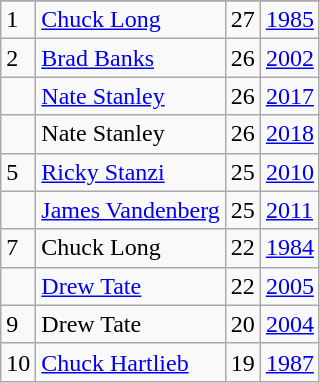<table class="wikitable">
<tr>
</tr>
<tr>
<td>1</td>
<td><a href='#'>Chuck Long</a></td>
<td>27</td>
<td><a href='#'>1985</a></td>
</tr>
<tr>
<td>2</td>
<td><a href='#'>Brad Banks</a></td>
<td>26</td>
<td><a href='#'>2002</a></td>
</tr>
<tr>
<td></td>
<td><a href='#'>Nate Stanley</a></td>
<td>26</td>
<td><a href='#'>2017</a></td>
</tr>
<tr>
<td></td>
<td>Nate Stanley</td>
<td>26</td>
<td><a href='#'>2018</a></td>
</tr>
<tr>
<td>5</td>
<td><a href='#'>Ricky Stanzi</a></td>
<td>25</td>
<td><a href='#'>2010</a></td>
</tr>
<tr>
<td></td>
<td><a href='#'>James Vandenberg</a></td>
<td>25</td>
<td><a href='#'>2011</a></td>
</tr>
<tr>
<td>7</td>
<td>Chuck Long</td>
<td>22</td>
<td><a href='#'>1984</a></td>
</tr>
<tr>
<td></td>
<td><a href='#'>Drew Tate</a></td>
<td>22</td>
<td><a href='#'>2005</a></td>
</tr>
<tr>
<td>9</td>
<td>Drew Tate</td>
<td>20</td>
<td><a href='#'>2004</a></td>
</tr>
<tr>
<td>10</td>
<td><a href='#'>Chuck Hartlieb</a></td>
<td>19</td>
<td><a href='#'>1987</a></td>
</tr>
</table>
